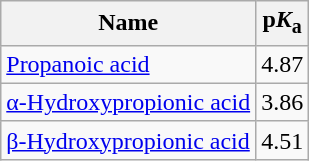<table class="wikitable">
<tr>
<th>Name</th>
<th>p<em>K</em><sub>a</sub></th>
</tr>
<tr>
<td><a href='#'>Propanoic acid</a></td>
<td>4.87</td>
</tr>
<tr>
<td><a href='#'>α-Hydroxypropionic acid</a></td>
<td>3.86</td>
</tr>
<tr>
<td><a href='#'>β-Hydroxypropionic acid</a></td>
<td>4.51</td>
</tr>
</table>
